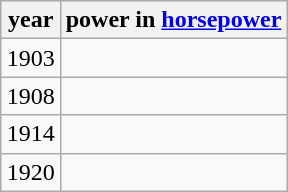<table class="wikitable" style="margin: 1em auto;">
<tr>
<th>year</th>
<th>power in <a href='#'>horsepower</a></th>
</tr>
<tr>
<td align="center">1903</td>
<td align="center"> </td>
</tr>
<tr>
<td align="center">1908</td>
<td align="center"> </td>
</tr>
<tr>
<td align="center">1914</td>
<td align="center"> </td>
</tr>
<tr>
<td align="center">1920</td>
<td align="center"> </td>
</tr>
</table>
